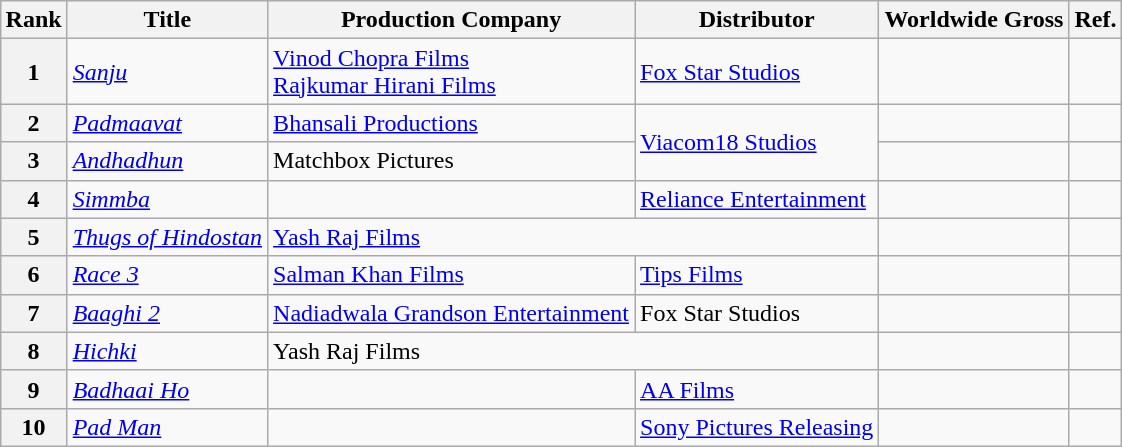<table class="wikitable sortable" style="margin:auto; margin:auto;">
<tr>
<th>Rank</th>
<th>Title</th>
<th>Production Company</th>
<th>Distributor</th>
<th>Worldwide Gross</th>
<th>Ref.</th>
</tr>
<tr>
<th style="text-align:center;">1</th>
<td><em><a href='#'>Sanju</a></em></td>
<td><a href='#'>Vinod Chopra Films</a><br><a href='#'>Rajkumar Hirani Films</a></td>
<td><a href='#'>Fox Star Studios</a></td>
<td></td>
<td></td>
</tr>
<tr>
<th style="text-align:center;">2</th>
<td><em><a href='#'>Padmaavat</a></em></td>
<td><a href='#'>Bhansali Productions</a></td>
<td rowspan="2"><a href='#'>Viacom18 Studios</a></td>
<td></td>
<td></td>
</tr>
<tr>
<th style="text-align:center;">3</th>
<td><em><a href='#'>Andhadhun</a></em></td>
<td>Matchbox Pictures</td>
<td></td>
<td></td>
</tr>
<tr>
<th style="text-align:center;">4</th>
<td><em><a href='#'>Simmba</a></em></td>
<td></td>
<td><a href='#'>Reliance Entertainment</a></td>
<td></td>
<td></td>
</tr>
<tr>
<th style="text-align:center;">5</th>
<td><em><a href='#'>Thugs of Hindostan</a></em></td>
<td colspan="2"><a href='#'>Yash Raj Films</a></td>
<td></td>
<td></td>
</tr>
<tr>
<th style="text-align:center;">6</th>
<td><em><a href='#'>Race 3</a></em></td>
<td><a href='#'>Salman Khan Films</a></td>
<td><a href='#'>Tips Films</a></td>
<td></td>
<td></td>
</tr>
<tr>
<th style="text-align:center;">7</th>
<td><em><a href='#'>Baaghi 2</a></em></td>
<td><a href='#'>Nadiadwala Grandson Entertainment</a></td>
<td>Fox Star Studios</td>
<td></td>
<td></td>
</tr>
<tr>
<th style="text-align:center;">8</th>
<td><em><a href='#'>Hichki</a></em></td>
<td colspan="2">Yash Raj Films</td>
<td></td>
<td></td>
</tr>
<tr>
<th style="text-align:center;">9</th>
<td><em><a href='#'>Badhaai Ho</a></em></td>
<td></td>
<td><a href='#'>AA Films</a></td>
<td></td>
<td></td>
</tr>
<tr>
<th style="text-align:center;">10</th>
<td><em><a href='#'>Pad Man</a></em></td>
<td></td>
<td><a href='#'>Sony Pictures Releasing</a></td>
<td></td>
<td></td>
</tr>
</table>
